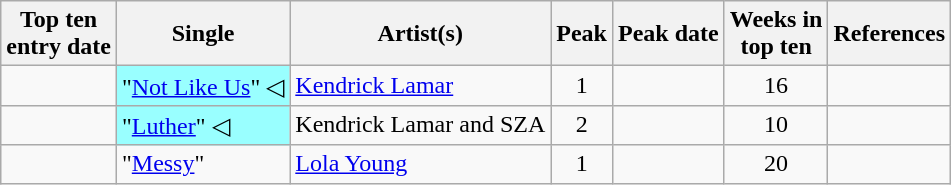<table class="wikitable sortable">
<tr>
<th>Top ten<br>entry date</th>
<th>Single</th>
<th>Artist(s)</th>
<th data-sort-type="number">Peak</th>
<th>Peak date</th>
<th data-sort-type="number">Weeks in<br>top ten</th>
<th>References</th>
</tr>
<tr>
<td></td>
<td style="background:#9ff;">"<a href='#'>Not Like Us</a>" ◁</td>
<td><a href='#'>Kendrick Lamar</a></td>
<td style="text-align:center;">1</td>
<td></td>
<td style="text-align:center;">16</td>
<td></td>
</tr>
<tr>
<td></td>
<td style="background:#9ff;">"<a href='#'>Luther</a>" ◁</td>
<td>Kendrick Lamar and SZA</td>
<td style="text-align:center;">2</td>
<td></td>
<td style="text-align:center;">10</td>
<td> </td>
</tr>
<tr>
<td></td>
<td>"<a href='#'>Messy</a>"</td>
<td><a href='#'>Lola Young</a></td>
<td style="text-align:center;">1</td>
<td></td>
<td style="text-align:center;">20</td>
<td> </td>
</tr>
</table>
